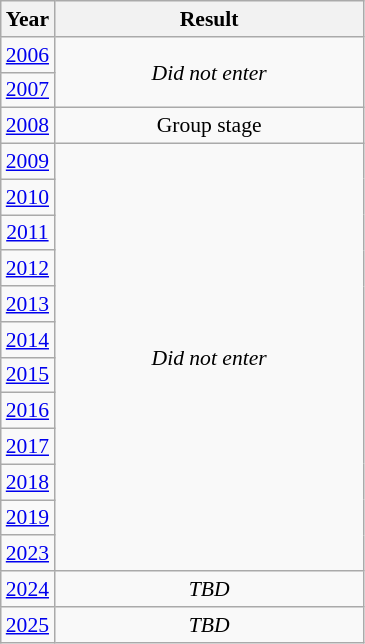<table class="wikitable" style="text-align: center; font-size:90%">
<tr>
<th>Year</th>
<th style="width:200px">Result</th>
</tr>
<tr>
<td> <a href='#'>2006</a></td>
<td rowspan="2"><em>Did not enter</em></td>
</tr>
<tr>
<td> <a href='#'>2007</a></td>
</tr>
<tr>
<td> <a href='#'>2008</a></td>
<td>Group stage</td>
</tr>
<tr>
<td> <a href='#'>2009</a></td>
<td rowspan="12"><em>Did not enter</em></td>
</tr>
<tr>
<td> <a href='#'>2010</a></td>
</tr>
<tr>
<td> <a href='#'>2011</a></td>
</tr>
<tr>
<td> <a href='#'>2012</a></td>
</tr>
<tr>
<td> <a href='#'>2013</a></td>
</tr>
<tr>
<td> <a href='#'>2014</a></td>
</tr>
<tr>
<td> <a href='#'>2015</a></td>
</tr>
<tr>
<td> <a href='#'>2016</a></td>
</tr>
<tr>
<td> <a href='#'>2017</a></td>
</tr>
<tr>
<td> <a href='#'>2018</a></td>
</tr>
<tr>
<td> <a href='#'>2019</a></td>
</tr>
<tr>
<td> <a href='#'>2023</a></td>
</tr>
<tr>
<td> <a href='#'>2024</a></td>
<td><em>TBD</em></td>
</tr>
<tr>
<td> <a href='#'>2025</a></td>
<td><em>TBD</em></td>
</tr>
</table>
